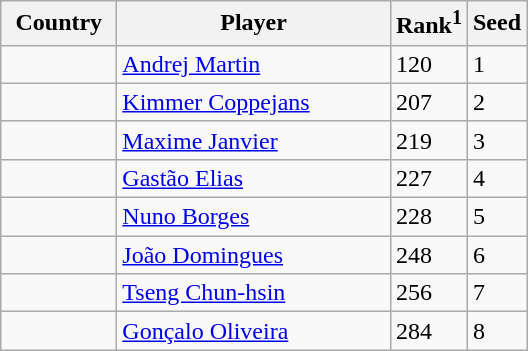<table class="sortable wikitable">
<tr>
<th width="70">Country</th>
<th width="175">Player</th>
<th>Rank<sup>1</sup></th>
<th>Seed</th>
</tr>
<tr>
<td></td>
<td><a href='#'>Andrej Martin</a></td>
<td>120</td>
<td>1</td>
</tr>
<tr>
<td></td>
<td><a href='#'>Kimmer Coppejans</a></td>
<td>207</td>
<td>2</td>
</tr>
<tr>
<td></td>
<td><a href='#'>Maxime Janvier</a></td>
<td>219</td>
<td>3</td>
</tr>
<tr>
<td></td>
<td><a href='#'>Gastão Elias</a></td>
<td>227</td>
<td>4</td>
</tr>
<tr>
<td></td>
<td><a href='#'>Nuno Borges</a></td>
<td>228</td>
<td>5</td>
</tr>
<tr>
<td></td>
<td><a href='#'>João Domingues</a></td>
<td>248</td>
<td>6</td>
</tr>
<tr>
<td></td>
<td><a href='#'>Tseng Chun-hsin</a></td>
<td>256</td>
<td>7</td>
</tr>
<tr>
<td></td>
<td><a href='#'>Gonçalo Oliveira</a></td>
<td>284</td>
<td>8</td>
</tr>
</table>
